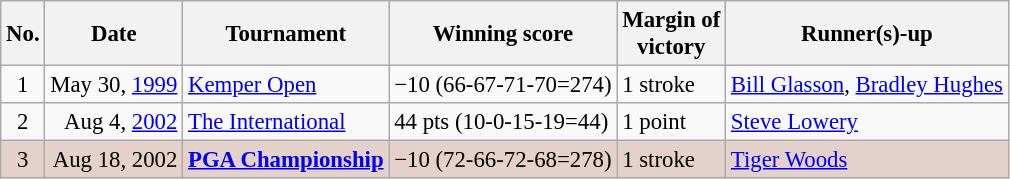<table class="wikitable" style="font-size:95%;">
<tr>
<th>No.</th>
<th>Date</th>
<th>Tournament</th>
<th>Winning score</th>
<th>Margin of<br>victory</th>
<th>Runner(s)-up</th>
</tr>
<tr>
<td align=center>1</td>
<td align=right>May 30, <a href='#'>1999</a></td>
<td><a href='#'>Kemper Open</a></td>
<td>−10 (66-67-71-70=274)</td>
<td>1 stroke</td>
<td> <a href='#'>Bill Glasson</a>,  <a href='#'>Bradley Hughes</a></td>
</tr>
<tr>
<td align=center>2</td>
<td align=right>Aug 4, <a href='#'>2002</a></td>
<td><a href='#'>The International</a></td>
<td>44 pts (10-0-15-19=44)</td>
<td>1 point</td>
<td> <a href='#'>Steve Lowery</a></td>
</tr>
<tr style="background:#e5d1cb;">
<td align=center>3</td>
<td align=right>Aug 18, 2002</td>
<td><strong><a href='#'>PGA Championship</a></strong></td>
<td>−10 (72-66-72-68=278)</td>
<td>1 stroke</td>
<td> <a href='#'>Tiger Woods</a></td>
</tr>
</table>
